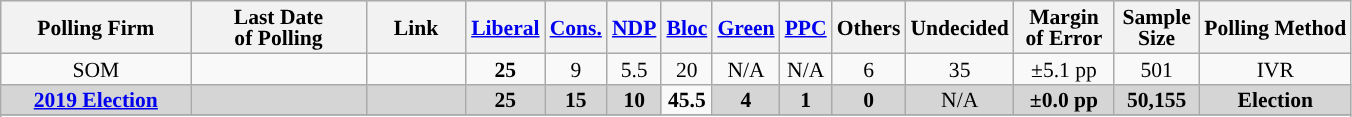<table class="wikitable sortable" style="text-align:center;font-size:90%;line-height:14px;">
<tr style="background:#e9e9e9;">
<th style="width:120px">Polling Firm</th>
<th style="width:110px">Last Date<br>of Polling</th>
<th style="width:60px" class="unsortable">Link</th>
<th style="background-color:"><a href='#'>Liberal</a></th>
<th style="background-color:"><a href='#'>Cons.</a></th>
<th style="background-color:"><a href='#'>NDP</a></th>
<th style="background-color:"><a href='#'>Bloc</a></th>
<th style="background-color:"><a href='#'>Green</a></th>
<th style="background-color:"><a href='#'><span>PPC</span></a></th>
<th style="background-color:">Others</th>
<th style="background-color:">Undecided</th>
<th style="width:60px;" class=unsortable>Margin<br>of Error</th>
<th style="width:50px;" class=unsortable>Sample<br>Size</th>
<th class=unsortable>Polling Method</th>
</tr>
<tr>
<td>SOM</td>
<td></td>
<td></td>
<td><strong>25</strong></td>
<td>9</td>
<td>5.5</td>
<td>20</td>
<td>N/A</td>
<td>N/A</td>
<td>6</td>
<td>35</td>
<td>±5.1 pp</td>
<td>501</td>
<td>IVR</td>
</tr>
<tr>
<td style="background:#D5D5D5"><strong><a href='#'>2019 Election</a></strong></td>
<td style="background:#D5D5D5"><strong></strong></td>
<td style="background:#D5D5D5"></td>
<td style="background:#D5D5D5"><strong>25</strong></td>
<td style="background:#D5D5D5"><strong>15</strong></td>
<td style="background:#D5D5D5"><strong>10</strong></td>
<td style="background-color:"><strong>45.5</strong></td>
<td style="background:#D5D5D5"><strong>4</strong></td>
<td style="background:#D5D5D5"><strong>1</strong></td>
<td style="background:#D5D5D5"><strong>0</strong></td>
<td style="background:#D5D5D5">N/A</td>
<td style="background:#D5D5D5"><strong>±0.0 pp</strong></td>
<td style="background:#D5D5D5"><strong>50,155</strong></td>
<td style="background:#D5D5D5"><strong>Election</strong></td>
</tr>
<tr>
</tr>
<tr>
</tr>
</table>
